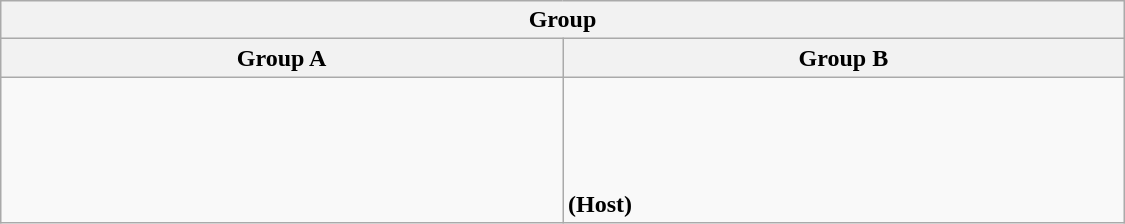<table class="wikitable" width=750>
<tr>
<th colspan="2">Group</th>
</tr>
<tr>
<th width=25%>Group A</th>
<th width=25%>Group B</th>
</tr>
<tr>
<td><br> <br>
 <br>
 <br>
</td>
<td><br><br>
<br>
<br>
 <strong>(Host)</strong></td>
</tr>
</table>
